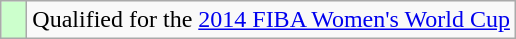<table class="wikitable">
<tr>
<td width=10px bgcolor="#ccffcc"></td>
<td>Qualified for the <a href='#'>2014 FIBA Women's World Cup</a></td>
</tr>
</table>
